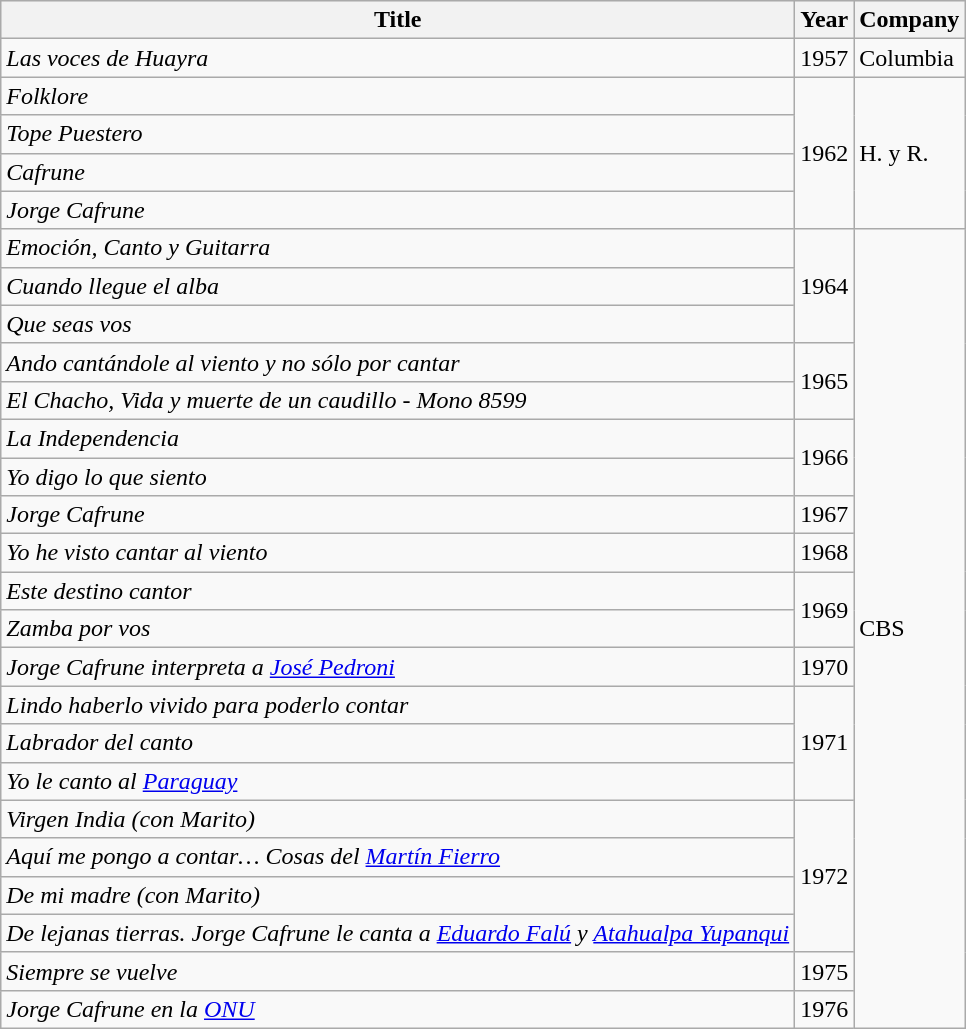<table class="wikitable">
<tr style="background-color:#eee;color:#000">
<th>Title</th>
<th>Year</th>
<th>Company</th>
</tr>
<tr>
<td><em>Las voces de Huayra</em></td>
<td>1957</td>
<td>Columbia</td>
</tr>
<tr>
<td><em>Folklore</em></td>
<td rowspan=4>1962</td>
<td rowspan=4>H. y R.</td>
</tr>
<tr>
<td><em>Tope Puestero</em></td>
</tr>
<tr>
<td><em>Cafrune</em></td>
</tr>
<tr>
<td><em>Jorge Cafrune</em></td>
</tr>
<tr>
<td><em>Emoción, Canto y Guitarra</em></td>
<td rowspan=3>1964</td>
<td rowspan=21>CBS</td>
</tr>
<tr>
<td><em>Cuando llegue el alba</em></td>
</tr>
<tr>
<td><em>Que seas vos</em></td>
</tr>
<tr>
<td><em>Ando cantándole al viento y no sólo por cantar</em></td>
<td rowspan=2>1965</td>
</tr>
<tr>
<td><em>El Chacho, Vida y muerte de un caudillo - Mono 8599</em></td>
</tr>
<tr>
<td><em>La Independencia</em></td>
<td rowspan=2>1966</td>
</tr>
<tr>
<td><em>Yo digo lo que siento</em></td>
</tr>
<tr>
<td><em>Jorge Cafrune</em></td>
<td>1967</td>
</tr>
<tr>
<td><em>Yo he visto cantar al viento</em></td>
<td>1968</td>
</tr>
<tr>
<td><em>Este destino cantor</em></td>
<td rowspan=2>1969</td>
</tr>
<tr>
<td><em>Zamba por vos</em></td>
</tr>
<tr>
<td><em>Jorge Cafrune interpreta a <a href='#'>José Pedroni</a></em></td>
<td>1970</td>
</tr>
<tr>
<td><em>Lindo haberlo vivido para poderlo contar</em></td>
<td rowspan=3>1971</td>
</tr>
<tr>
<td><em>Labrador del canto</em></td>
</tr>
<tr>
<td><em>Yo le canto al <a href='#'>Paraguay</a></em></td>
</tr>
<tr>
<td><em>Virgen India (con Marito)</em></td>
<td rowspan=4>1972</td>
</tr>
<tr>
<td><em>Aquí me pongo a contar… Cosas del <a href='#'>Martín Fierro</a></em></td>
</tr>
<tr>
<td><em>De mi madre (con Marito)</em></td>
</tr>
<tr>
<td><em>De lejanas tierras. Jorge Cafrune le canta a <a href='#'>Eduardo Falú</a> y <a href='#'>Atahualpa Yupanqui</a></em></td>
</tr>
<tr>
<td><em>Siempre se vuelve</em></td>
<td>1975</td>
</tr>
<tr>
<td><em>Jorge Cafrune en la <a href='#'>ONU</a></em></td>
<td>1976</td>
</tr>
</table>
